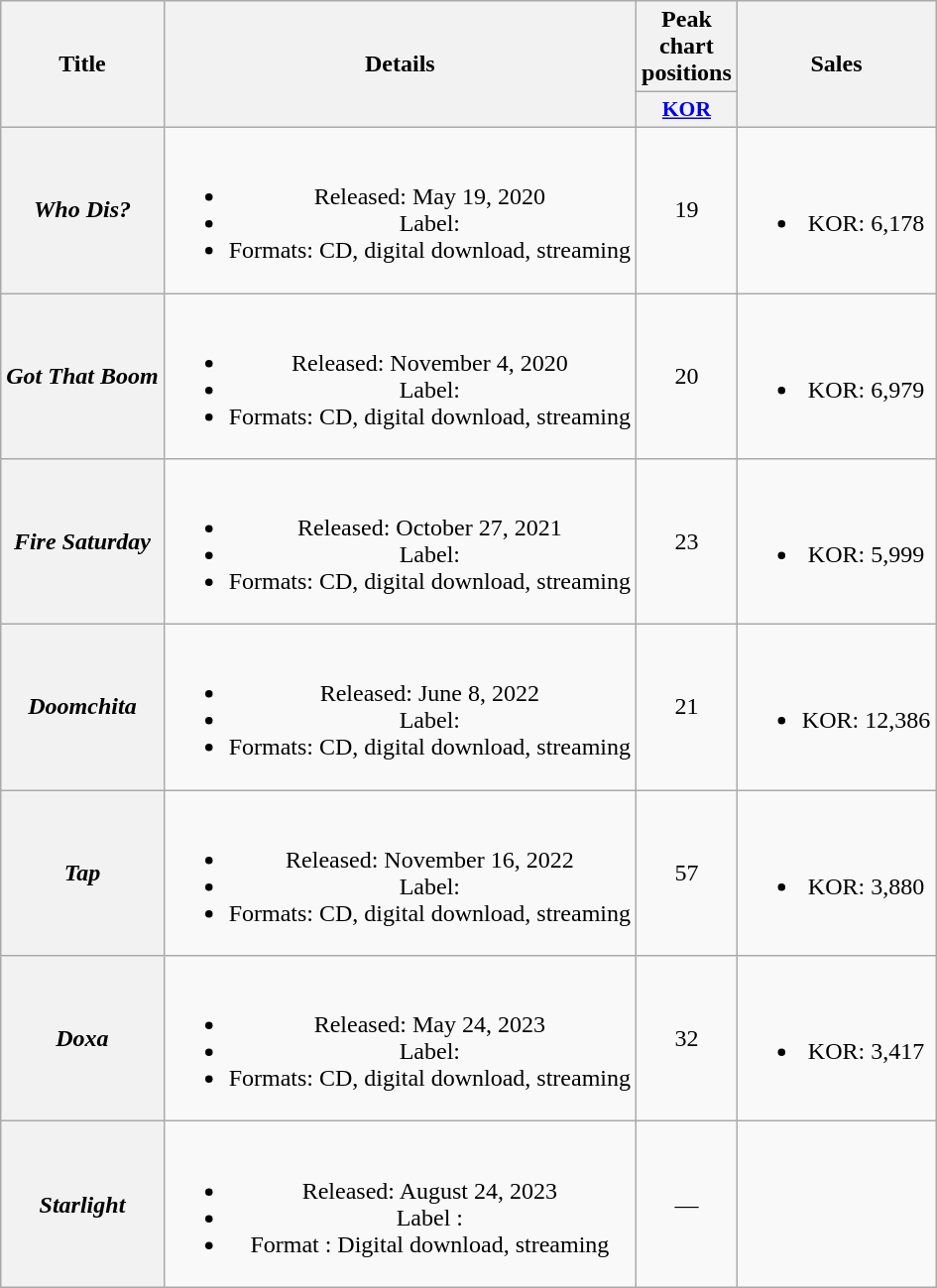<table class="wikitable plainrowheaders" style="text-align:center">
<tr>
<th scope="col" rowspan="2">Title</th>
<th scope="col" rowspan="2">Details</th>
<th scope="col">Peak chart positions</th>
<th scope="col" rowspan="2">Sales</th>
</tr>
<tr>
<th style="font-size:90%; width:2.5em"><a href='#'>KOR</a><br></th>
</tr>
<tr>
<th scope="row"><em>Who Dis?</em></th>
<td><br><ul><li>Released: May 19, 2020</li><li>Label: </li><li>Formats: CD, digital download, streaming</li></ul></td>
<td>19</td>
<td><br><ul><li>KOR: 6,178</li></ul></td>
</tr>
<tr>
<th scope="row"><em>Got That Boom</em></th>
<td><br><ul><li>Released: November 4, 2020</li><li>Label: </li><li>Formats: CD, digital download, streaming</li></ul></td>
<td>20</td>
<td><br><ul><li>KOR: 6,979</li></ul></td>
</tr>
<tr>
<th scope="row"><em>Fire Saturday</em></th>
<td><br><ul><li>Released: October 27, 2021</li><li>Label: </li><li>Formats: CD, digital download, streaming</li></ul></td>
<td>23</td>
<td><br><ul><li>KOR: 5,999</li></ul></td>
</tr>
<tr>
<th scope="row"><em>Doomchita</em></th>
<td><br><ul><li>Released: June 8, 2022</li><li>Label: </li><li>Formats: CD, digital download, streaming</li></ul></td>
<td>21</td>
<td><br><ul><li>KOR: 12,386</li></ul></td>
</tr>
<tr>
<th scope="row"><em>Tap</em></th>
<td><br><ul><li>Released: November 16, 2022</li><li>Label: </li><li>Formats: CD, digital download, streaming</li></ul></td>
<td>57</td>
<td><br><ul><li>KOR: 3,880</li></ul></td>
</tr>
<tr>
<th scope="row"><em>Doxa</em></th>
<td><br><ul><li>Released: May 24, 2023</li><li>Label: </li><li>Formats: CD, digital download, streaming</li></ul></td>
<td>32</td>
<td><br><ul><li>KOR: 3,417</li></ul></td>
</tr>
<tr>
<th scope="row"><em>Starlight</em></th>
<td><br><ul><li>Released: August 24, 2023</li><li>Label : </li><li>Format : Digital download, streaming</li></ul></td>
<td>—</td>
<td></td>
</tr>
</table>
